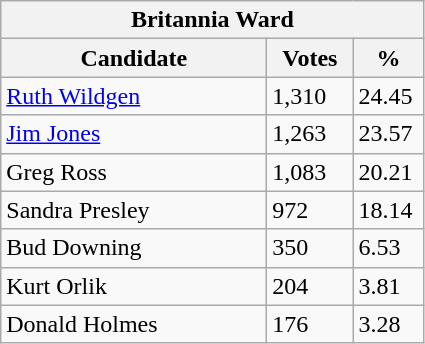<table class="wikitable">
<tr>
<th colspan="3">Britannia Ward</th>
</tr>
<tr>
<th style="width: 170px">Candidate</th>
<th style="width: 50px">Votes</th>
<th style="width: 40px">%</th>
</tr>
<tr>
<td><a href='#'>Ruth Wildgen</a></td>
<td>1,310</td>
<td>24.45</td>
</tr>
<tr>
<td><a href='#'>Jim Jones</a></td>
<td>1,263</td>
<td>23.57</td>
</tr>
<tr>
<td>Greg Ross</td>
<td>1,083</td>
<td>20.21</td>
</tr>
<tr>
<td>Sandra Presley</td>
<td>972</td>
<td>18.14</td>
</tr>
<tr>
<td>Bud Downing</td>
<td>350</td>
<td>6.53</td>
</tr>
<tr>
<td>Kurt Orlik</td>
<td>204</td>
<td>3.81</td>
</tr>
<tr>
<td>Donald Holmes</td>
<td>176</td>
<td>3.28</td>
</tr>
</table>
